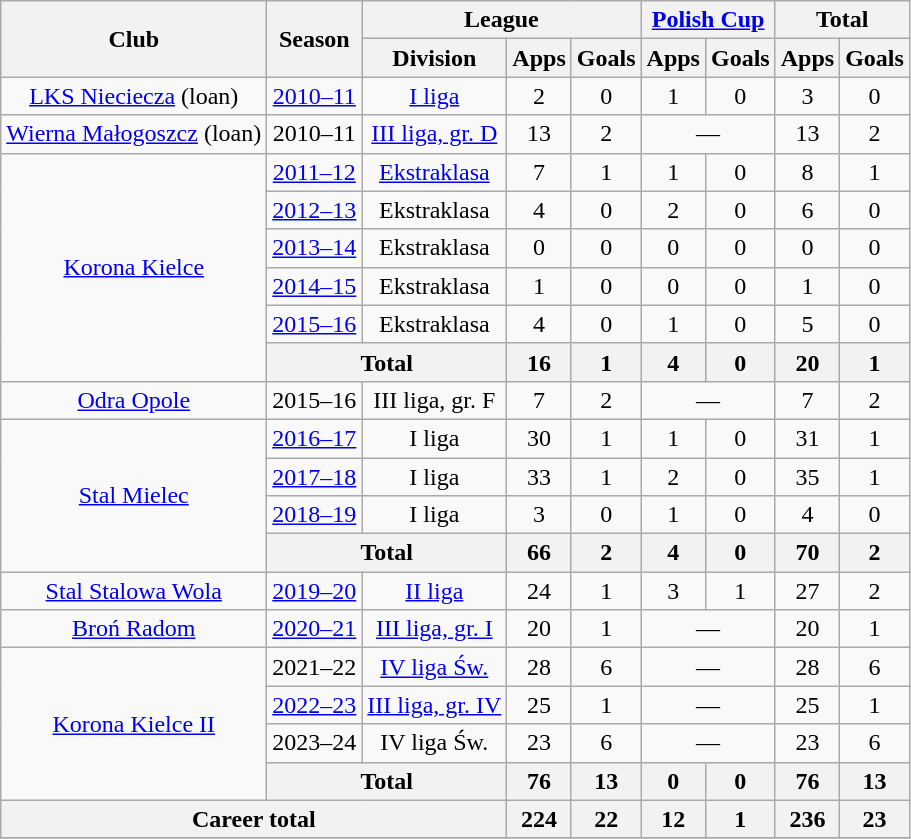<table class="wikitable" style="text-align: center;">
<tr>
<th rowspan="2">Club</th>
<th rowspan="2">Season</th>
<th colspan="3">League</th>
<th colspan="2"><a href='#'>Polish Cup</a></th>
<th colspan="2">Total</th>
</tr>
<tr>
<th>Division</th>
<th>Apps</th>
<th>Goals</th>
<th>Apps</th>
<th>Goals</th>
<th>Apps</th>
<th>Goals</th>
</tr>
<tr>
<td><a href='#'>LKS Nieciecza</a> (loan)</td>
<td><a href='#'>2010–11</a></td>
<td><a href='#'>I liga</a></td>
<td>2</td>
<td>0</td>
<td>1</td>
<td>0</td>
<td>3</td>
<td>0</td>
</tr>
<tr>
<td><a href='#'>Wierna Małogoszcz</a> (loan)</td>
<td>2010–11</td>
<td><a href='#'>III liga, gr. D</a></td>
<td>13</td>
<td>2</td>
<td colspan="2">—</td>
<td>13</td>
<td>2</td>
</tr>
<tr>
<td rowspan="6"><a href='#'>Korona Kielce</a></td>
<td><a href='#'>2011–12</a></td>
<td><a href='#'>Ekstraklasa</a></td>
<td>7</td>
<td>1</td>
<td>1</td>
<td>0</td>
<td>8</td>
<td>1</td>
</tr>
<tr>
<td><a href='#'>2012–13</a></td>
<td>Ekstraklasa</td>
<td>4</td>
<td>0</td>
<td>2</td>
<td>0</td>
<td>6</td>
<td>0</td>
</tr>
<tr>
<td><a href='#'>2013–14</a></td>
<td>Ekstraklasa</td>
<td>0</td>
<td>0</td>
<td>0</td>
<td>0</td>
<td>0</td>
<td>0</td>
</tr>
<tr>
<td><a href='#'>2014–15</a></td>
<td>Ekstraklasa</td>
<td>1</td>
<td>0</td>
<td>0</td>
<td>0</td>
<td>1</td>
<td>0</td>
</tr>
<tr>
<td><a href='#'>2015–16</a></td>
<td>Ekstraklasa</td>
<td>4</td>
<td>0</td>
<td>1</td>
<td>0</td>
<td>5</td>
<td>0</td>
</tr>
<tr>
<th colspan="2">Total</th>
<th>16</th>
<th>1</th>
<th>4</th>
<th>0</th>
<th>20</th>
<th>1</th>
</tr>
<tr>
<td><a href='#'>Odra Opole</a></td>
<td>2015–16</td>
<td>III liga, gr. F</td>
<td>7</td>
<td>2</td>
<td colspan="2">—</td>
<td>7</td>
<td>2</td>
</tr>
<tr>
<td rowspan="4"><a href='#'>Stal Mielec</a></td>
<td><a href='#'>2016–17</a></td>
<td>I liga</td>
<td>30</td>
<td>1</td>
<td>1</td>
<td>0</td>
<td>31</td>
<td>1</td>
</tr>
<tr>
<td><a href='#'>2017–18</a></td>
<td>I liga</td>
<td>33</td>
<td>1</td>
<td>2</td>
<td>0</td>
<td>35</td>
<td>1</td>
</tr>
<tr>
<td><a href='#'>2018–19</a></td>
<td>I liga</td>
<td>3</td>
<td>0</td>
<td>1</td>
<td>0</td>
<td>4</td>
<td>0</td>
</tr>
<tr>
<th colspan="2">Total</th>
<th>66</th>
<th>2</th>
<th>4</th>
<th>0</th>
<th>70</th>
<th>2</th>
</tr>
<tr>
<td><a href='#'>Stal Stalowa Wola</a></td>
<td><a href='#'>2019–20</a></td>
<td><a href='#'>II liga</a></td>
<td>24</td>
<td>1</td>
<td>3</td>
<td>1</td>
<td>27</td>
<td>2</td>
</tr>
<tr>
<td><a href='#'>Broń Radom</a></td>
<td><a href='#'>2020–21</a></td>
<td><a href='#'>III liga, gr. I</a></td>
<td>20</td>
<td>1</td>
<td colspan="2">—</td>
<td>20</td>
<td>1</td>
</tr>
<tr>
<td rowspan="4"><a href='#'>Korona Kielce II</a></td>
<td>2021–22</td>
<td><a href='#'>IV liga Św.</a></td>
<td>28</td>
<td>6</td>
<td colspan="2">—</td>
<td>28</td>
<td>6</td>
</tr>
<tr>
<td><a href='#'>2022–23</a></td>
<td><a href='#'>III liga, gr. IV</a></td>
<td>25</td>
<td>1</td>
<td colspan="2">—</td>
<td>25</td>
<td>1</td>
</tr>
<tr>
<td>2023–24</td>
<td>IV liga Św.</td>
<td>23</td>
<td>6</td>
<td colspan="2">—</td>
<td>23</td>
<td>6</td>
</tr>
<tr>
<th colspan="2">Total</th>
<th>76</th>
<th>13</th>
<th>0</th>
<th>0</th>
<th>76</th>
<th>13</th>
</tr>
<tr>
<th colspan="3">Career total</th>
<th>224</th>
<th>22</th>
<th>12</th>
<th>1</th>
<th>236</th>
<th>23</th>
</tr>
<tr>
</tr>
</table>
